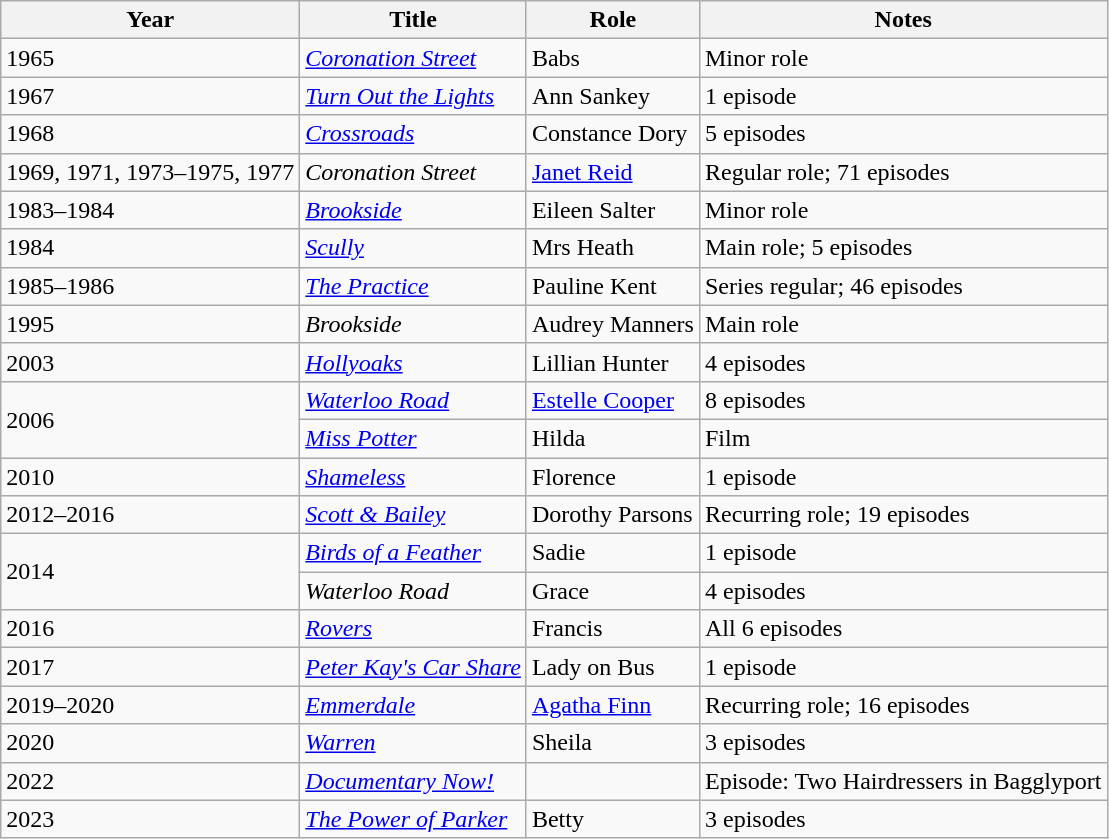<table class="wikitable sortable">
<tr>
<th>Year</th>
<th>Title</th>
<th>Role</th>
<th>Notes</th>
</tr>
<tr>
<td>1965</td>
<td><em><a href='#'>Coronation Street</a></em></td>
<td>Babs</td>
<td>Minor role</td>
</tr>
<tr>
<td>1967</td>
<td><em><a href='#'>Turn Out the Lights</a></em></td>
<td>Ann Sankey</td>
<td>1 episode</td>
</tr>
<tr>
<td>1968</td>
<td><em><a href='#'>Crossroads</a></em></td>
<td>Constance Dory</td>
<td>5 episodes</td>
</tr>
<tr>
<td>1969, 1971, 1973–1975, 1977</td>
<td><em>Coronation Street</em></td>
<td><a href='#'>Janet Reid</a></td>
<td>Regular role; 71 episodes</td>
</tr>
<tr>
<td>1983–1984</td>
<td><em><a href='#'>Brookside</a></em></td>
<td>Eileen Salter</td>
<td>Minor role</td>
</tr>
<tr>
<td>1984</td>
<td><em><a href='#'>Scully</a></em></td>
<td>Mrs Heath</td>
<td>Main role; 5 episodes</td>
</tr>
<tr>
<td>1985–1986</td>
<td><em><a href='#'>The Practice</a></em></td>
<td>Pauline Kent</td>
<td>Series regular; 46 episodes</td>
</tr>
<tr>
<td>1995</td>
<td><em>Brookside</em></td>
<td>Audrey Manners</td>
<td>Main role</td>
</tr>
<tr>
<td>2003</td>
<td><em><a href='#'>Hollyoaks</a></em></td>
<td>Lillian Hunter</td>
<td>4 episodes</td>
</tr>
<tr>
<td rowspan="2">2006</td>
<td><em><a href='#'>Waterloo Road</a></em></td>
<td><a href='#'>Estelle Cooper</a></td>
<td>8 episodes</td>
</tr>
<tr>
<td><em><a href='#'>Miss Potter</a></em></td>
<td>Hilda</td>
<td>Film</td>
</tr>
<tr>
<td>2010</td>
<td><em><a href='#'>Shameless</a></em></td>
<td>Florence</td>
<td>1 episode</td>
</tr>
<tr>
<td>2012–2016</td>
<td><em><a href='#'>Scott & Bailey</a></em></td>
<td>Dorothy Parsons</td>
<td>Recurring role; 19 episodes</td>
</tr>
<tr>
<td rowspan="2">2014</td>
<td><em><a href='#'>Birds of a Feather</a></em></td>
<td>Sadie</td>
<td>1 episode</td>
</tr>
<tr>
<td><em>Waterloo Road</em></td>
<td>Grace</td>
<td>4 episodes</td>
</tr>
<tr>
<td>2016</td>
<td><em><a href='#'>Rovers</a></em></td>
<td>Francis</td>
<td>All 6 episodes</td>
</tr>
<tr>
<td>2017</td>
<td><em><a href='#'>Peter Kay's Car Share</a></em></td>
<td>Lady on Bus</td>
<td>1 episode</td>
</tr>
<tr>
<td>2019–2020</td>
<td><em><a href='#'>Emmerdale</a></em></td>
<td><a href='#'>Agatha Finn</a></td>
<td>Recurring role; 16 episodes</td>
</tr>
<tr>
<td>2020</td>
<td><em><a href='#'>Warren</a></em></td>
<td>Sheila</td>
<td>3 episodes</td>
</tr>
<tr>
<td>2022</td>
<td><em><a href='#'>Documentary Now!</a></em></td>
<td></td>
<td>Episode: Two Hairdressers in Bagglyport</td>
</tr>
<tr>
<td>2023</td>
<td><em><a href='#'>The Power of Parker</a></em></td>
<td>Betty</td>
<td>3 episodes</td>
</tr>
</table>
